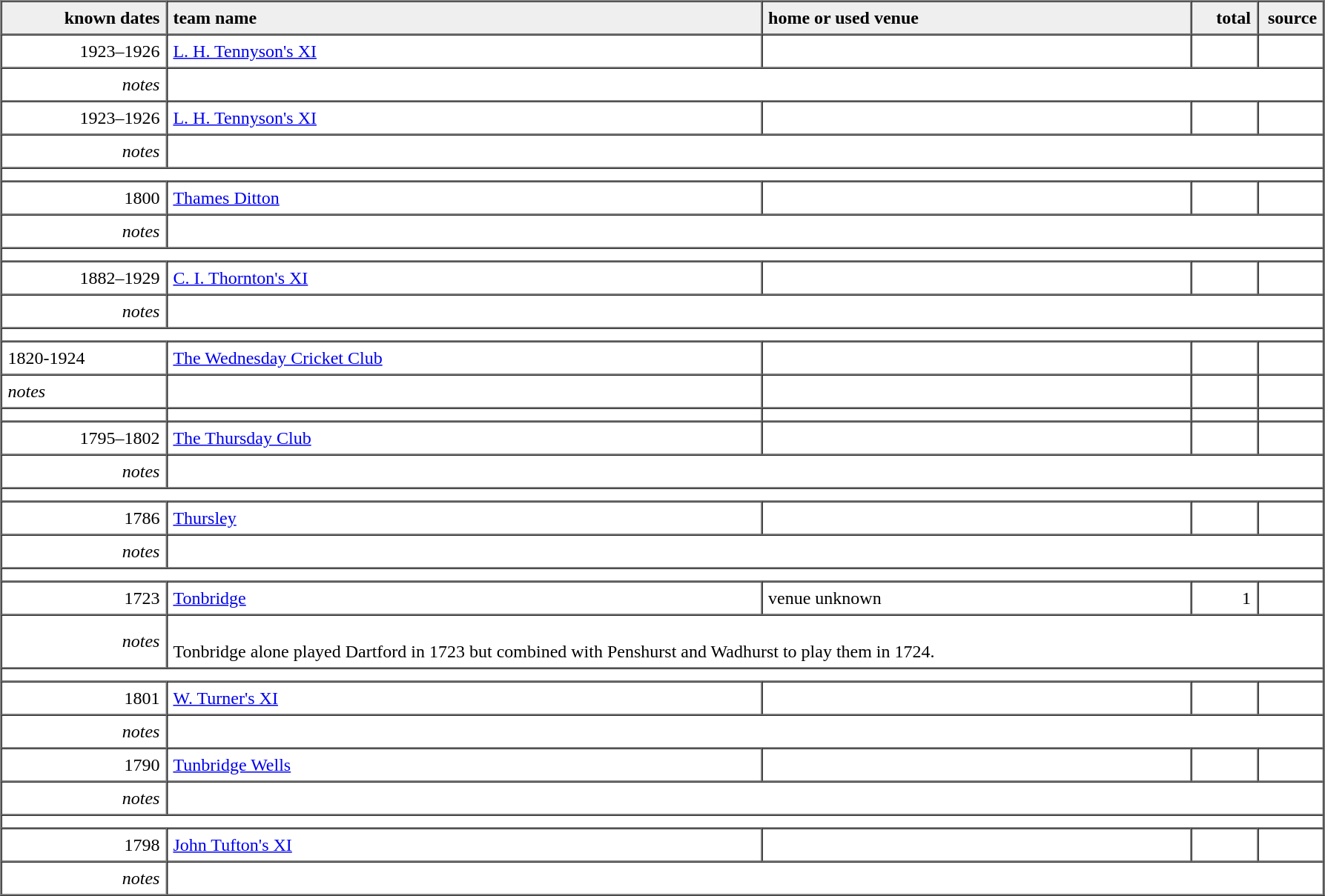<table border="1" cellpadding="5" cellspacing="0">
<tr style="background:#efefef;">
<th style="width:12.5%; text-align:right;">known dates</th>
<th style="width:45.0%; text-align:left;">team name</th>
<th style="width:32.5%; text-align:left;">home or used venue</th>
<th style="width:5.00%; text-align:right;">total</th>
<th style="width:5.00%; text-align:right;">source</th>
</tr>
<tr>
<td style="text-align:right;">1923–1926</td>
<td><a href='#'>L. H. Tennyson's XI</a></td>
<td></td>
<td style="text-align:right;"></td>
<td style="text-align:right;"></td>
</tr>
<tr>
<td style="text-align:right;"><em>notes</em></td>
<td colspan="4"></td>
</tr>
<tr>
<td style="text-align:right;">1923–1926</td>
<td><a href='#'>L. H. Tennyson's XI</a></td>
<td></td>
<td style="text-align:right;"></td>
<td style="text-align:right;"></td>
</tr>
<tr>
<td style="text-align:right;"><em>notes</em></td>
<td colspan="4"></td>
</tr>
<tr>
<td colspan="5"></td>
</tr>
<tr>
<td style="text-align:right;">1800</td>
<td><a href='#'>Thames Ditton</a></td>
<td></td>
<td style="text-align:right;"></td>
<td style="text-align:right;"></td>
</tr>
<tr>
<td style="text-align:right;"><em>notes</em></td>
<td colspan="4"></td>
</tr>
<tr>
<td colspan="5"></td>
</tr>
<tr>
<td style="text-align:right;">1882–1929</td>
<td><a href='#'>C. I. Thornton's XI</a></td>
<td></td>
<td style="text-align:right;"></td>
<td style="text-align:right;"></td>
</tr>
<tr>
<td style="text-align:right;"><em>notes</em></td>
<td colspan="4"></td>
</tr>
<tr>
<td colspan="5"></td>
</tr>
<tr>
<td>1820-1924</td>
<td><a href='#'>The Wednesday Cricket Club</a></td>
<td></td>
<td></td>
<td></td>
</tr>
<tr>
<td><em>notes</em></td>
<td></td>
<td></td>
<td></td>
<td></td>
</tr>
<tr>
<td></td>
<td></td>
<td></td>
<td></td>
<td></td>
</tr>
<tr>
<td style="text-align:right;">1795–1802</td>
<td><a href='#'>The Thursday Club</a></td>
<td></td>
<td style="text-align:right;"></td>
<td style="text-align:right;"></td>
</tr>
<tr>
<td style="text-align:right;"><em>notes</em></td>
<td colspan="4"></td>
</tr>
<tr>
<td colspan="5"></td>
</tr>
<tr>
<td style="text-align:right;">1786</td>
<td><a href='#'>Thursley</a></td>
<td></td>
<td style="text-align:right;"></td>
<td style="text-align:right;"></td>
</tr>
<tr>
<td style="text-align:right;"><em>notes</em></td>
<td colspan="4"></td>
</tr>
<tr>
<td colspan="5"></td>
</tr>
<tr>
<td style="text-align:right;">1723</td>
<td><a href='#'>Tonbridge</a></td>
<td>venue unknown</td>
<td style="text-align:right;">1</td>
<td style="text-align:right;"></td>
</tr>
<tr>
<td style="text-align:right;"><em>notes</em></td>
<td colspan="4"><br>Tonbridge alone played Dartford in 1723 but combined with Penshurst and Wadhurst to play them in 1724.</td>
</tr>
<tr>
<td colspan="5"></td>
</tr>
<tr>
<td style="text-align:right;">1801</td>
<td><a href='#'>W. Turner's XI</a></td>
<td></td>
<td style="text-align:right;"></td>
<td style="text-align:right;"></td>
</tr>
<tr>
<td style="text-align:right;"><em>notes</em></td>
<td colspan="4"></td>
</tr>
<tr>
<td style="text-align:right;">1790</td>
<td><a href='#'>Tunbridge Wells</a></td>
<td></td>
<td style="text-align:right;"></td>
<td style="text-align:right;"></td>
</tr>
<tr>
<td style="text-align:right;"><em>notes</em></td>
<td colspan="4"></td>
</tr>
<tr>
<td colspan="5"></td>
</tr>
<tr>
<td style="text-align:right;">1798</td>
<td><a href='#'>John Tufton's XI</a></td>
<td></td>
<td style="text-align:right;"></td>
<td style="text-align:right;"></td>
</tr>
<tr>
<td style="text-align:right;"><em>notes</em></td>
<td colspan="4"></td>
</tr>
</table>
